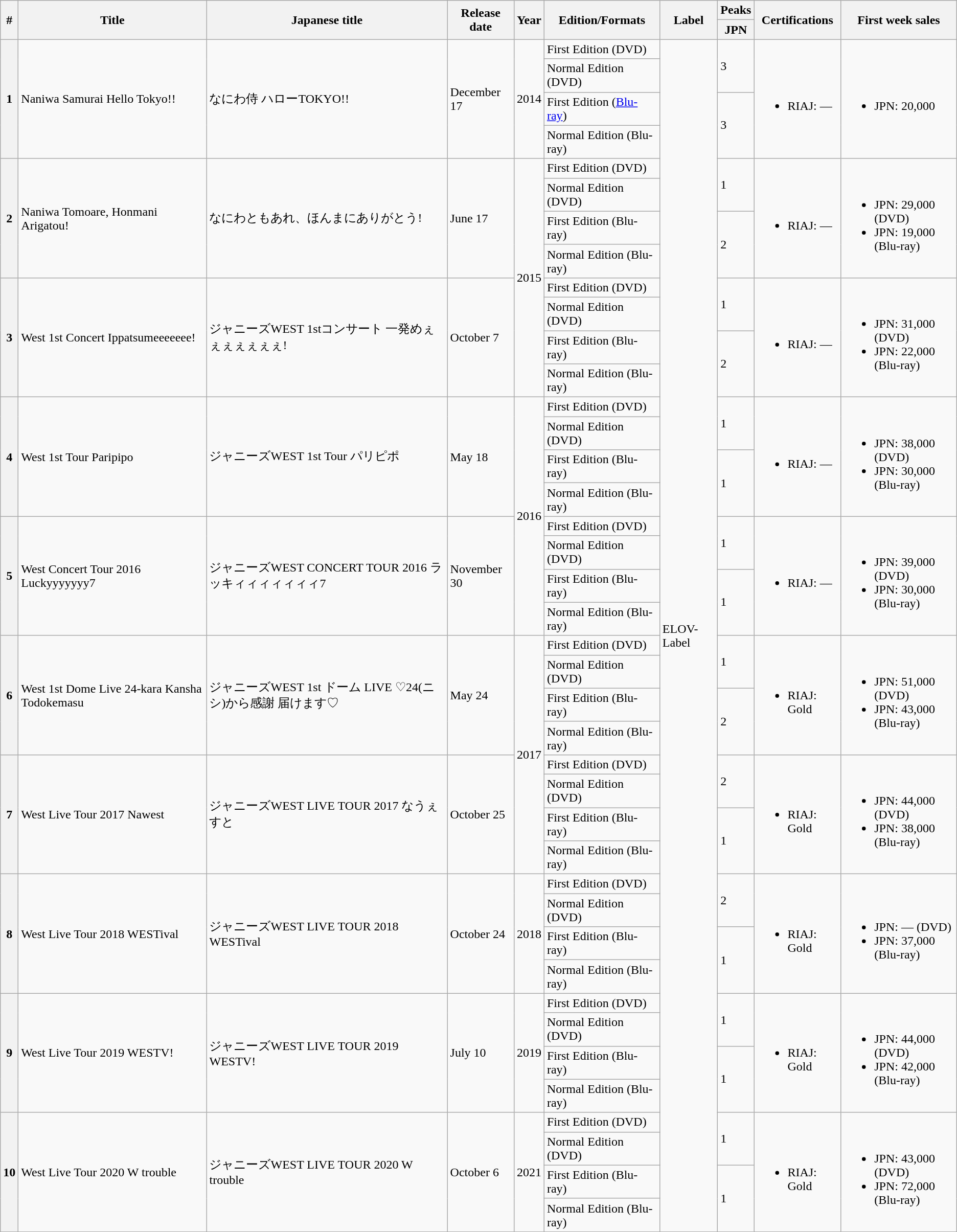<table class="wikitable">
<tr>
<th rowspan="2">#</th>
<th rowspan="2">Title</th>
<th rowspan="2">Japanese title</th>
<th rowspan="2">Release date</th>
<th rowspan="2">Year</th>
<th rowspan="2">Edition/Formats</th>
<th rowspan="2">Label</th>
<th>Peaks</th>
<th rowspan="2">Certifications</th>
<th rowspan="2">First week sales</th>
</tr>
<tr>
<th>JPN</th>
</tr>
<tr>
<th rowspan="4">1</th>
<td rowspan="4">Naniwa Samurai Hello Tokyo!!</td>
<td rowspan="4">なにわ侍 ハローTOKYO!!</td>
<td rowspan="4">December 17</td>
<td rowspan="4">2014</td>
<td>First Edition (DVD)</td>
<td rowspan="40">ELOV-Label</td>
<td rowspan="2">3</td>
<td rowspan="4"><br><ul><li>RIAJ: —</li></ul></td>
<td rowspan="4"><br><ul><li>JPN: 20,000</li></ul></td>
</tr>
<tr>
<td>Normal Edition (DVD)</td>
</tr>
<tr>
<td>First Edition (<a href='#'>Blu-ray</a>)</td>
<td rowspan="2">3</td>
</tr>
<tr>
<td>Normal Edition (Blu-ray)</td>
</tr>
<tr>
<th rowspan="4">2</th>
<td rowspan="4">Naniwa Tomoare, Honmani Arigatou!</td>
<td rowspan="4">なにわともあれ、ほんまにありがとう!</td>
<td rowspan="4">June 17</td>
<td rowspan="8">2015</td>
<td>First Edition (DVD)</td>
<td rowspan="2">1</td>
<td rowspan="4"><br><ul><li>RIAJ: —</li></ul></td>
<td rowspan="4"><br><ul><li>JPN: 29,000 (DVD)</li><li>JPN: 19,000 (Blu-ray) </li></ul></td>
</tr>
<tr>
<td>Normal Edition (DVD)</td>
</tr>
<tr>
<td>First Edition (Blu-ray)</td>
<td rowspan="2">2</td>
</tr>
<tr>
<td>Normal Edition (Blu-ray)</td>
</tr>
<tr>
<th rowspan="4">3</th>
<td rowspan="4">West 1st Concert Ippatsumeeeeeee!</td>
<td rowspan="4">ジャニーズWEST 1stコンサート 一発めぇぇぇぇぇぇぇ!</td>
<td rowspan="4">October 7</td>
<td>First Edition (DVD)</td>
<td rowspan="2">1</td>
<td rowspan="4"><br><ul><li>RIAJ: —</li></ul></td>
<td rowspan="4"><br><ul><li>JPN: 31,000 (DVD)</li><li>JPN: 22,000 (Blu-ray)</li></ul></td>
</tr>
<tr>
<td>Normal Edition (DVD)</td>
</tr>
<tr>
<td>First Edition (Blu-ray)</td>
<td rowspan="2">2</td>
</tr>
<tr>
<td>Normal Edition (Blu-ray)</td>
</tr>
<tr>
<th rowspan="4">4</th>
<td rowspan="4">West 1st Tour Paripipo</td>
<td rowspan="4">ジャニーズWEST 1st Tour パリピポ</td>
<td rowspan="4">May 18</td>
<td rowspan="8">2016</td>
<td>First Edition (DVD)</td>
<td rowspan="2">1</td>
<td rowspan="4"><br><ul><li>RIAJ: —</li></ul></td>
<td rowspan="4"><br><ul><li>JPN: 38,000 (DVD)</li><li>JPN: 30,000 (Blu-ray)</li></ul></td>
</tr>
<tr>
<td>Normal Edition (DVD)</td>
</tr>
<tr>
<td>First Edition (Blu-ray)</td>
<td rowspan="2">1</td>
</tr>
<tr>
<td>Normal Edition (Blu-ray)</td>
</tr>
<tr>
<th rowspan="4">5</th>
<td rowspan="4">West Concert Tour 2016 Luckyyyyyyy7</td>
<td rowspan="4">ジャニーズWEST CONCERT TOUR 2016 ラッキィィィィィィィ7</td>
<td rowspan="4">November 30</td>
<td>First Edition (DVD)</td>
<td rowspan="2">1</td>
<td rowspan="4"><br><ul><li>RIAJ: —</li></ul></td>
<td rowspan="4"><br><ul><li>JPN: 39,000 (DVD)</li><li>JPN: 30,000 (Blu-ray)</li></ul></td>
</tr>
<tr>
<td>Normal Edition (DVD)</td>
</tr>
<tr>
<td>First Edition (Blu-ray)</td>
<td rowspan="2">1</td>
</tr>
<tr>
<td>Normal Edition (Blu-ray)</td>
</tr>
<tr>
<th rowspan="4">6</th>
<td rowspan="4">West 1st Dome Live 24-kara Kansha Todokemasu</td>
<td rowspan="4">ジャニーズWEST 1st ドーム LIVE ♡24(ニシ)から感謝 届けます♡</td>
<td rowspan="4">May 24</td>
<td rowspan="8">2017</td>
<td>First Edition (DVD)</td>
<td rowspan="2">1</td>
<td rowspan="4"><br><ul><li>RIAJ: Gold</li></ul></td>
<td rowspan="4"><br><ul><li>JPN: 51,000 (DVD)</li><li>JPN: 43,000 (Blu-ray)</li></ul></td>
</tr>
<tr>
<td>Normal Edition (DVD)</td>
</tr>
<tr>
<td>First Edition (Blu-ray)</td>
<td rowspan="2">2</td>
</tr>
<tr>
<td>Normal Edition (Blu-ray)</td>
</tr>
<tr>
<th rowspan="4">7</th>
<td rowspan="4">West Live Tour 2017 Nawest</td>
<td rowspan="4">ジャニーズWEST LIVE TOUR 2017 なうぇすと</td>
<td rowspan="4">October 25</td>
<td>First Edition (DVD)</td>
<td rowspan="2">2</td>
<td rowspan="4"><br><ul><li>RIAJ: Gold</li></ul></td>
<td rowspan="4"><br><ul><li>JPN: 44,000 (DVD)</li><li>JPN: 38,000 (Blu-ray)</li></ul></td>
</tr>
<tr>
<td>Normal Edition (DVD)</td>
</tr>
<tr>
<td>First Edition (Blu-ray)</td>
<td rowspan="2">1</td>
</tr>
<tr>
<td>Normal Edition (Blu-ray)</td>
</tr>
<tr>
<th rowspan="4">8</th>
<td rowspan="4">West Live Tour 2018 WESTival</td>
<td rowspan="4">ジャニーズWEST LIVE TOUR 2018 WESTival</td>
<td rowspan="4">October 24</td>
<td rowspan="4">2018</td>
<td>First Edition (DVD)</td>
<td rowspan="2">2</td>
<td rowspan="4"><br><ul><li>RIAJ: Gold</li></ul></td>
<td rowspan="4"><br><ul><li>JPN: — (DVD)</li><li>JPN: 37,000 (Blu-ray)</li></ul></td>
</tr>
<tr>
<td>Normal Edition (DVD)</td>
</tr>
<tr>
<td>First Edition (Blu-ray)</td>
<td rowspan="2">1</td>
</tr>
<tr>
<td>Normal Edition (Blu-ray)</td>
</tr>
<tr>
<th rowspan="4">9</th>
<td rowspan="4">West Live Tour 2019 WESTV!</td>
<td rowspan="4">ジャニーズWEST LIVE TOUR 2019 WESTV!</td>
<td rowspan="4">July 10</td>
<td rowspan="4">2019</td>
<td>First Edition (DVD)</td>
<td rowspan="2">1</td>
<td rowspan="4"><br><ul><li>RIAJ: Gold</li></ul></td>
<td rowspan="4"><br><ul><li>JPN: 44,000 (DVD)</li><li>JPN: 42,000 (Blu-ray)</li></ul></td>
</tr>
<tr>
<td>Normal Edition (DVD)</td>
</tr>
<tr>
<td>First Edition (Blu-ray)</td>
<td rowspan="2">1</td>
</tr>
<tr>
<td>Normal Edition (Blu-ray)</td>
</tr>
<tr>
<th rowspan="4">10</th>
<td rowspan="4">West Live Tour 2020 W trouble</td>
<td rowspan="4">ジャニーズWEST LIVE TOUR 2020 W trouble</td>
<td rowspan="4">October 6</td>
<td rowspan="4">2021</td>
<td>First Edition (DVD)</td>
<td rowspan="2">1</td>
<td rowspan="4"><br><ul><li>RIAJ: Gold</li></ul></td>
<td rowspan="4"><br><ul><li>JPN: 43,000 (DVD)</li><li>JPN: 72,000 (Blu-ray)</li></ul></td>
</tr>
<tr>
<td>Normal Edition (DVD)</td>
</tr>
<tr>
<td>First Edition (Blu-ray)</td>
<td rowspan="2">1</td>
</tr>
<tr>
<td>Normal Edition (Blu-ray)</td>
</tr>
</table>
